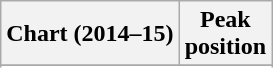<table class="wikitable sortable plainrowheaders" style="text-align:center">
<tr>
<th scope="col">Chart (2014–15)</th>
<th scope="col">Peak<br>position</th>
</tr>
<tr>
</tr>
<tr>
</tr>
<tr>
</tr>
<tr>
</tr>
<tr>
</tr>
<tr>
</tr>
<tr>
</tr>
</table>
